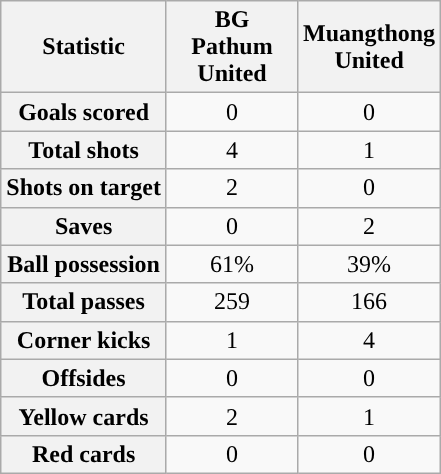<table class="wikitable plainrowheaders" style="text-align:center">
<tr>
<th scope="col">Statistic</th>
<th scope="col" style="width:80px">BG Pathum United</th>
<th scope="col" style="width:80px">Muangthong United</th>
</tr>
<tr>
<th scope=row>Goals scored</th>
<td>0</td>
<td>0</td>
</tr>
<tr>
<th scope=row>Total shots</th>
<td>4</td>
<td>1</td>
</tr>
<tr>
<th scope=row>Shots on target</th>
<td>2</td>
<td>0</td>
</tr>
<tr>
<th scope=row>Saves</th>
<td>0</td>
<td>2</td>
</tr>
<tr>
<th scope=row>Ball possession</th>
<td>61%</td>
<td>39%</td>
</tr>
<tr>
<th scope=row>Total passes</th>
<td>259</td>
<td>166</td>
</tr>
<tr>
<th scope=row>Corner kicks</th>
<td>1</td>
<td>4</td>
</tr>
<tr>
<th scope=row>Offsides</th>
<td>0</td>
<td>0</td>
</tr>
<tr>
<th scope=row>Yellow cards</th>
<td>2</td>
<td>1</td>
</tr>
<tr>
<th scope=row>Red cards</th>
<td>0</td>
<td>0</td>
</tr>
</table>
